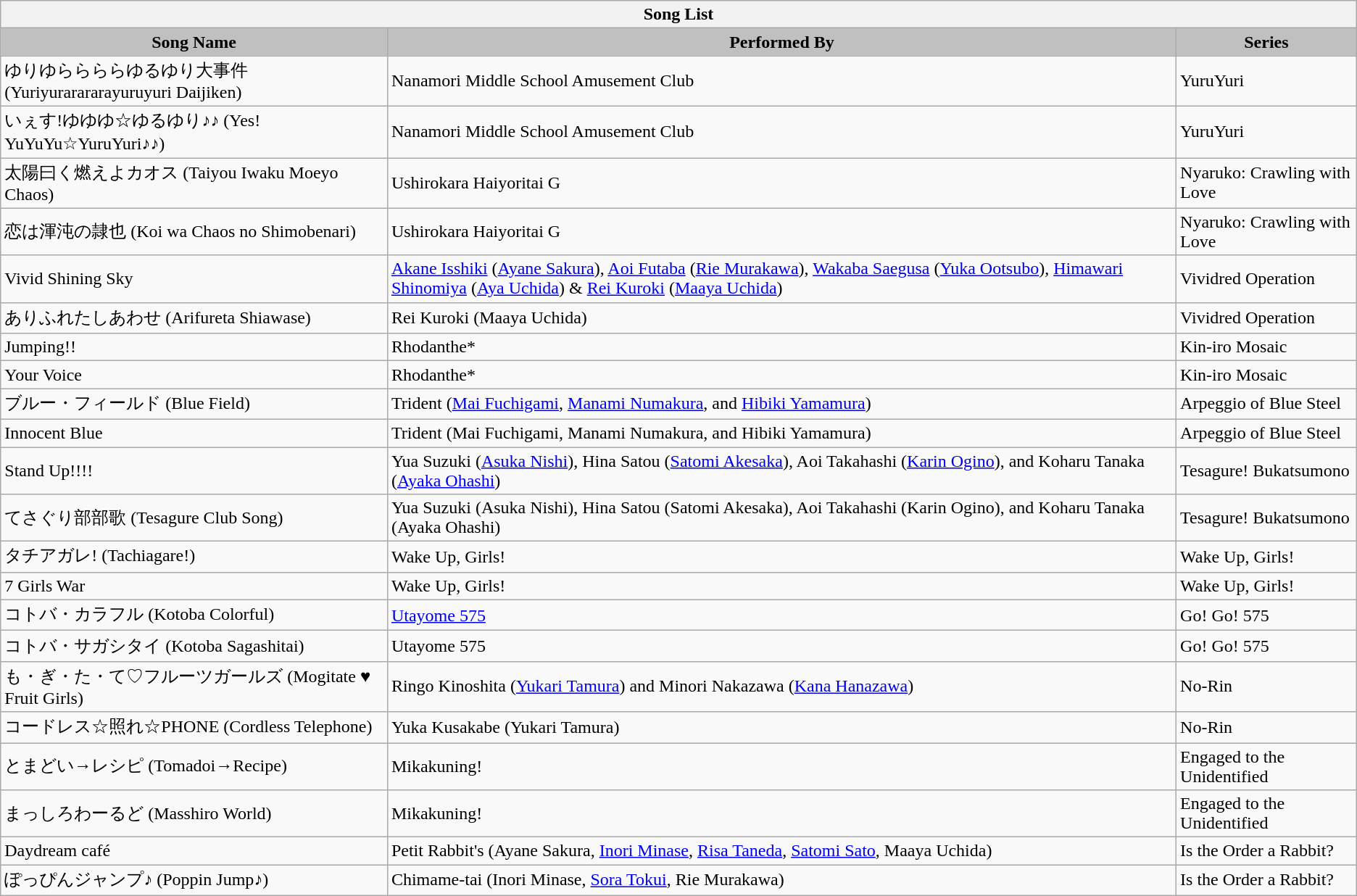<table class="wikitable">
<tr>
<th colspan="3">Song List</th>
</tr>
<tr>
<th style="background:silver;">Song Name</th>
<th style="background:silver;">Performed By</th>
<th style="background:silver;">Series</th>
</tr>
<tr>
<td>ゆりゆららららゆるゆり大事件 (Yuriyurarararayuruyuri Daijiken)</td>
<td>Nanamori Middle School Amusement Club</td>
<td>YuruYuri</td>
</tr>
<tr>
<td>いぇす!ゆゆゆ☆ゆるゆり♪♪ (Yes! YuYuYu☆YuruYuri♪♪)</td>
<td>Nanamori Middle School Amusement Club</td>
<td>YuruYuri</td>
</tr>
<tr>
<td>太陽曰く燃えよカオス (Taiyou Iwaku Moeyo Chaos)</td>
<td>Ushirokara Haiyoritai G</td>
<td>Nyaruko: Crawling with Love</td>
</tr>
<tr>
<td>恋は渾沌の隷也 (Koi wa Chaos no Shimobenari)</td>
<td>Ushirokara Haiyoritai G</td>
<td>Nyaruko: Crawling with Love</td>
</tr>
<tr>
<td>Vivid Shining Sky</td>
<td><a href='#'>Akane Isshiki</a> (<a href='#'>Ayane Sakura</a>), <a href='#'>Aoi Futaba</a> (<a href='#'>Rie Murakawa</a>), <a href='#'>Wakaba Saegusa</a> (<a href='#'>Yuka Ootsubo</a>), <a href='#'>Himawari Shinomiya</a> (<a href='#'>Aya Uchida</a>) & <a href='#'>Rei Kuroki</a> (<a href='#'>Maaya Uchida</a>)</td>
<td>Vividred Operation</td>
</tr>
<tr>
<td>ありふれたしあわせ (Arifureta Shiawase)</td>
<td>Rei Kuroki (Maaya Uchida)</td>
<td>Vividred Operation</td>
</tr>
<tr>
<td>Jumping!!</td>
<td>Rhodanthe*</td>
<td>Kin-iro Mosaic</td>
</tr>
<tr>
<td>Your Voice</td>
<td>Rhodanthe*</td>
<td>Kin-iro Mosaic</td>
</tr>
<tr>
<td>ブルー・フィールド (Blue Field)</td>
<td>Trident (<a href='#'>Mai Fuchigami</a>, <a href='#'>Manami Numakura</a>, and <a href='#'>Hibiki Yamamura</a>)</td>
<td>Arpeggio of Blue Steel</td>
</tr>
<tr>
<td>Innocent Blue</td>
<td>Trident (Mai Fuchigami, Manami Numakura, and Hibiki Yamamura)</td>
<td>Arpeggio of Blue Steel</td>
</tr>
<tr>
<td>Stand Up!!!!</td>
<td>Yua Suzuki (<a href='#'>Asuka Nishi</a>), Hina Satou (<a href='#'>Satomi Akesaka</a>), Aoi Takahashi (<a href='#'>Karin Ogino</a>), and Koharu Tanaka (<a href='#'>Ayaka Ohashi</a>)</td>
<td>Tesagure! Bukatsumono</td>
</tr>
<tr>
<td>てさぐり部部歌 (Tesagure Club Song)</td>
<td>Yua Suzuki (Asuka Nishi), Hina Satou (Satomi Akesaka), Aoi Takahashi (Karin Ogino), and Koharu Tanaka (Ayaka Ohashi)</td>
<td>Tesagure! Bukatsumono</td>
</tr>
<tr>
<td>タチアガレ! (Tachiagare!)</td>
<td>Wake Up, Girls!</td>
<td>Wake Up, Girls!</td>
</tr>
<tr>
<td>7 Girls War</td>
<td>Wake Up, Girls!</td>
<td>Wake Up, Girls!</td>
</tr>
<tr>
<td>コトバ・カラフル (Kotoba Colorful)</td>
<td><a href='#'>Utayome 575</a></td>
<td>Go! Go! 575</td>
</tr>
<tr>
<td>コトバ・サガシタイ (Kotoba Sagashitai)</td>
<td>Utayome 575</td>
<td>Go! Go! 575</td>
</tr>
<tr>
<td>も・ぎ・た・て♡フルーツガールズ (Mogitate ♥ Fruit Girls)</td>
<td>Ringo Kinoshita (<a href='#'>Yukari Tamura</a>) and Minori Nakazawa (<a href='#'>Kana Hanazawa</a>)</td>
<td>No-Rin</td>
</tr>
<tr>
<td>コードレス☆照れ☆PHONE (Cordless Telephone)</td>
<td>Yuka Kusakabe (Yukari Tamura)</td>
<td>No-Rin</td>
</tr>
<tr>
<td>とまどい→レシピ (Tomadoi→Recipe)</td>
<td>Mikakuning!</td>
<td>Engaged to the Unidentified</td>
</tr>
<tr>
<td>まっしろわーるど (Masshiro World)</td>
<td>Mikakuning!</td>
<td>Engaged to the Unidentified</td>
</tr>
<tr>
<td>Daydream café</td>
<td>Petit Rabbit's (Ayane Sakura, <a href='#'>Inori Minase</a>, <a href='#'>Risa Taneda</a>, <a href='#'>Satomi Sato</a>, Maaya Uchida)</td>
<td>Is the Order a Rabbit?</td>
</tr>
<tr>
<td>ぽっぴんジャンプ♪ (Poppin Jump♪)</td>
<td>Chimame-tai (Inori Minase, <a href='#'>Sora Tokui</a>, Rie Murakawa)</td>
<td>Is the Order a Rabbit?</td>
</tr>
</table>
